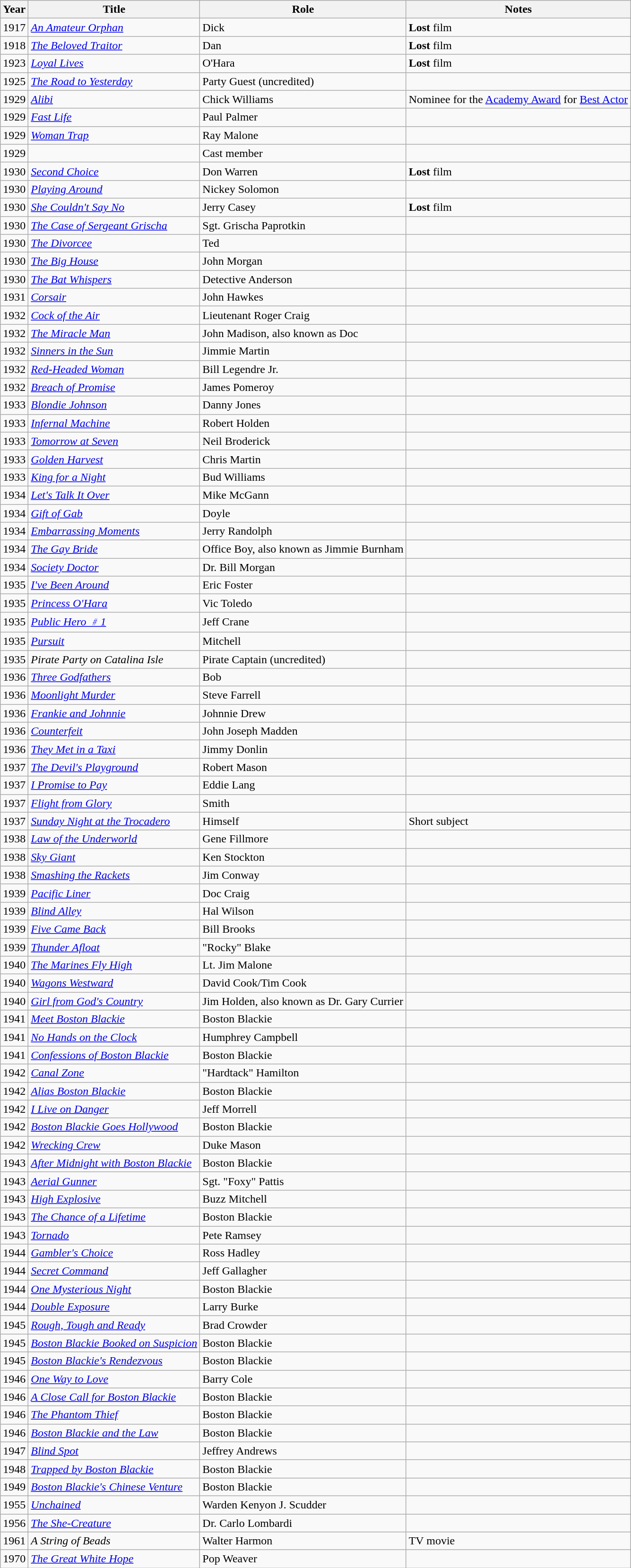<table class="wikitable">
<tr>
<th>Year</th>
<th>Title</th>
<th>Role</th>
<th>Notes</th>
</tr>
<tr>
<td>1917</td>
<td><em><a href='#'>An Amateur Orphan</a></em></td>
<td>Dick</td>
<td><strong>Lost</strong> film</td>
</tr>
<tr>
<td>1918</td>
<td><em><a href='#'>The Beloved Traitor</a></em></td>
<td>Dan</td>
<td><strong>Lost</strong> film</td>
</tr>
<tr>
<td>1923</td>
<td><em><a href='#'>Loyal Lives</a></em></td>
<td Tom>O'Hara</td>
<td><strong>Lost</strong> film</td>
</tr>
<tr>
<td>1925</td>
<td><em><a href='#'>The Road to Yesterday</a></em></td>
<td>Party Guest (uncredited)</td>
<td></td>
</tr>
<tr>
<td>1929</td>
<td><em><a href='#'>Alibi</a></em></td>
<td>Chick Williams</td>
<td>Nominee for the <a href='#'>Academy Award</a> for <a href='#'>Best Actor</a></td>
</tr>
<tr>
<td>1929</td>
<td><em><a href='#'>Fast Life</a></em></td>
<td>Paul Palmer</td>
<td></td>
</tr>
<tr>
<td>1929</td>
<td><em><a href='#'>Woman Trap</a></em></td>
<td>Ray Malone</td>
<td></td>
</tr>
<tr>
<td>1929</td>
<td><em></em></td>
<td>Cast member</td>
<td></td>
</tr>
<tr>
<td>1930</td>
<td><em><a href='#'>Second Choice</a></em></td>
<td>Don Warren</td>
<td><strong>Lost</strong> film</td>
</tr>
<tr>
<td>1930</td>
<td><em><a href='#'>Playing Around</a></em></td>
<td>Nickey Solomon</td>
<td></td>
</tr>
<tr>
<td>1930</td>
<td><em><a href='#'>She Couldn't Say No</a></em></td>
<td>Jerry Casey</td>
<td><strong>Lost</strong> film</td>
</tr>
<tr>
<td>1930</td>
<td><em><a href='#'>The Case of Sergeant Grischa</a></em></td>
<td>Sgt. Grischa Paprotkin</td>
<td></td>
</tr>
<tr>
<td>1930</td>
<td><em><a href='#'>The Divorcee</a></em></td>
<td>Ted</td>
<td></td>
</tr>
<tr>
<td>1930</td>
<td><em><a href='#'>The Big House</a></em></td>
<td>John Morgan</td>
<td></td>
</tr>
<tr>
<td>1930</td>
<td><em><a href='#'>The Bat Whispers</a></em></td>
<td>Detective Anderson</td>
<td></td>
</tr>
<tr>
<td>1931</td>
<td><em><a href='#'>Corsair</a></em></td>
<td>John Hawkes</td>
<td></td>
</tr>
<tr>
<td>1932</td>
<td><em><a href='#'>Cock of the Air</a></em></td>
<td>Lieutenant Roger Craig</td>
<td></td>
</tr>
<tr>
<td>1932</td>
<td><em><a href='#'>The Miracle Man</a></em></td>
<td>John Madison, also known as Doc</td>
<td></td>
</tr>
<tr>
<td>1932</td>
<td><em><a href='#'>Sinners in the Sun</a></em></td>
<td>Jimmie Martin</td>
<td></td>
</tr>
<tr>
<td>1932</td>
<td><em><a href='#'>Red-Headed Woman</a></em></td>
<td>Bill Legendre Jr.</td>
<td></td>
</tr>
<tr>
<td>1932</td>
<td><em><a href='#'>Breach of Promise</a></em></td>
<td>James Pomeroy</td>
<td></td>
</tr>
<tr>
<td>1933</td>
<td><em><a href='#'>Blondie Johnson</a></em></td>
<td>Danny Jones</td>
<td></td>
</tr>
<tr>
<td>1933</td>
<td><em><a href='#'>Infernal Machine</a></em></td>
<td>Robert Holden</td>
<td></td>
</tr>
<tr>
<td>1933</td>
<td><em><a href='#'>Tomorrow at Seven</a></em></td>
<td>Neil Broderick</td>
<td></td>
</tr>
<tr>
<td>1933</td>
<td><em><a href='#'>Golden Harvest</a></em></td>
<td>Chris Martin</td>
<td></td>
</tr>
<tr>
<td>1933</td>
<td><em><a href='#'>King for a Night</a></em></td>
<td>Bud Williams</td>
<td></td>
</tr>
<tr>
<td>1934</td>
<td><em><a href='#'>Let's Talk It Over</a></em></td>
<td>Mike McGann</td>
<td></td>
</tr>
<tr>
<td>1934</td>
<td><em><a href='#'>Gift of Gab</a></em></td>
<td>Doyle</td>
<td></td>
</tr>
<tr>
<td>1934</td>
<td><em><a href='#'>Embarrassing Moments</a></em></td>
<td>Jerry Randolph</td>
<td></td>
</tr>
<tr>
<td>1934</td>
<td><em><a href='#'>The Gay Bride</a></em></td>
<td>Office Boy, also known as Jimmie Burnham</td>
<td></td>
</tr>
<tr>
<td>1934</td>
<td><em><a href='#'>Society Doctor</a></em></td>
<td>Dr. Bill Morgan</td>
<td></td>
</tr>
<tr>
<td>1935</td>
<td><em><a href='#'>I've Been Around</a></em></td>
<td>Eric Foster</td>
<td></td>
</tr>
<tr>
<td>1935</td>
<td><em><a href='#'>Princess O'Hara</a></em></td>
<td>Vic Toledo</td>
<td></td>
</tr>
<tr>
<td>1935</td>
<td><em><a href='#'>Public Hero ﹟1</a></em></td>
<td>Jeff Crane</td>
<td></td>
</tr>
<tr>
<td>1935</td>
<td><em><a href='#'>Pursuit</a></em></td>
<td>Mitchell</td>
<td></td>
</tr>
<tr>
<td>1935</td>
<td><em>Pirate Party on Catalina Isle</em></td>
<td>Pirate Captain (uncredited)</td>
<td></td>
</tr>
<tr>
<td>1936</td>
<td><em><a href='#'>Three Godfathers</a></em></td>
<td>Bob</td>
<td></td>
</tr>
<tr>
<td>1936</td>
<td><em><a href='#'>Moonlight Murder</a></em></td>
<td>Steve Farrell</td>
<td></td>
</tr>
<tr>
<td>1936</td>
<td><em><a href='#'>Frankie and Johnnie</a></em></td>
<td>Johnnie Drew</td>
<td></td>
</tr>
<tr>
<td>1936</td>
<td><em><a href='#'>Counterfeit</a></em></td>
<td>John Joseph Madden</td>
<td></td>
</tr>
<tr>
<td>1936</td>
<td><em><a href='#'>They Met in a Taxi</a></em></td>
<td>Jimmy Donlin</td>
<td></td>
</tr>
<tr>
<td>1937</td>
<td><em><a href='#'>The Devil's Playground</a></em></td>
<td>Robert Mason</td>
<td></td>
</tr>
<tr>
<td>1937</td>
<td><em><a href='#'>I Promise to Pay</a></em></td>
<td>Eddie Lang</td>
<td></td>
</tr>
<tr>
<td>1937</td>
<td><em><a href='#'>Flight from Glory</a></em></td>
<td>Smith</td>
<td></td>
</tr>
<tr>
<td>1937</td>
<td><em><a href='#'>Sunday Night at the Trocadero</a></em></td>
<td>Himself</td>
<td>Short subject</td>
</tr>
<tr>
<td>1938</td>
<td><em><a href='#'>Law of the Underworld</a></em></td>
<td>Gene Fillmore</td>
<td></td>
</tr>
<tr>
<td>1938</td>
<td><em><a href='#'>Sky Giant</a></em></td>
<td>Ken Stockton</td>
<td></td>
</tr>
<tr>
<td>1938</td>
<td><em><a href='#'>Smashing the Rackets</a></em></td>
<td>Jim Conway</td>
<td></td>
</tr>
<tr>
<td>1939</td>
<td><em><a href='#'>Pacific Liner</a></em></td>
<td>Doc Craig</td>
<td></td>
</tr>
<tr>
<td>1939</td>
<td><em><a href='#'>Blind Alley</a></em></td>
<td>Hal Wilson</td>
<td></td>
</tr>
<tr>
<td>1939</td>
<td><em><a href='#'>Five Came Back</a></em></td>
<td>Bill Brooks</td>
<td></td>
</tr>
<tr>
<td>1939</td>
<td><em><a href='#'>Thunder Afloat</a></em></td>
<td>"Rocky" Blake</td>
<td></td>
</tr>
<tr>
<td>1940</td>
<td><em><a href='#'>The Marines Fly High</a></em></td>
<td>Lt. Jim Malone</td>
<td></td>
</tr>
<tr>
<td>1940</td>
<td><em><a href='#'>Wagons Westward</a></em></td>
<td>David Cook/Tim Cook</td>
<td></td>
</tr>
<tr>
<td>1940</td>
<td><em><a href='#'>Girl from God's Country</a></em></td>
<td>Jim Holden, also known as Dr. Gary Currier</td>
<td></td>
</tr>
<tr>
<td>1941</td>
<td><em><a href='#'>Meet Boston Blackie</a></em></td>
<td>Boston Blackie</td>
<td></td>
</tr>
<tr>
<td>1941</td>
<td><em><a href='#'>No Hands on the Clock</a></em></td>
<td>Humphrey Campbell</td>
<td></td>
</tr>
<tr>
<td>1941</td>
<td><em><a href='#'>Confessions of Boston Blackie</a></em></td>
<td>Boston Blackie</td>
<td></td>
</tr>
<tr>
<td>1942</td>
<td><em><a href='#'>Canal Zone</a></em></td>
<td>"Hardtack" Hamilton</td>
<td></td>
</tr>
<tr>
<td>1942</td>
<td><em><a href='#'>Alias Boston Blackie</a></em></td>
<td>Boston Blackie</td>
<td></td>
</tr>
<tr>
<td>1942</td>
<td><em><a href='#'>I Live on Danger</a></em></td>
<td>Jeff Morrell</td>
<td></td>
</tr>
<tr>
<td>1942</td>
<td><em><a href='#'>Boston Blackie Goes Hollywood</a></em></td>
<td>Boston Blackie</td>
<td></td>
</tr>
<tr>
<td>1942</td>
<td><em><a href='#'>Wrecking Crew</a></em></td>
<td>Duke Mason</td>
<td></td>
</tr>
<tr>
<td>1943</td>
<td><em><a href='#'>After Midnight with Boston Blackie</a></em></td>
<td>Boston Blackie</td>
<td></td>
</tr>
<tr>
<td>1943</td>
<td><em><a href='#'>Aerial Gunner</a></em></td>
<td>Sgt. "Foxy" Pattis</td>
<td></td>
</tr>
<tr>
<td>1943</td>
<td><em><a href='#'>High Explosive</a></em></td>
<td>Buzz Mitchell</td>
<td></td>
</tr>
<tr>
<td>1943</td>
<td><em><a href='#'>The Chance of a Lifetime</a></em></td>
<td>Boston Blackie</td>
<td></td>
</tr>
<tr>
<td>1943</td>
<td><em><a href='#'>Tornado</a></em></td>
<td>Pete Ramsey</td>
<td></td>
</tr>
<tr>
<td>1944</td>
<td><em><a href='#'>Gambler's Choice</a></em></td>
<td>Ross Hadley</td>
<td></td>
</tr>
<tr>
<td>1944</td>
<td><em><a href='#'>Secret Command</a></em></td>
<td>Jeff Gallagher</td>
<td></td>
</tr>
<tr>
<td>1944</td>
<td><em><a href='#'>One Mysterious Night</a></em></td>
<td>Boston Blackie</td>
<td></td>
</tr>
<tr>
<td>1944</td>
<td><em><a href='#'>Double Exposure</a></em></td>
<td>Larry Burke</td>
<td></td>
</tr>
<tr>
<td>1945</td>
<td><em><a href='#'>Rough, Tough and Ready</a></em></td>
<td>Brad Crowder</td>
<td></td>
</tr>
<tr>
<td>1945</td>
<td><em><a href='#'>Boston Blackie Booked on Suspicion</a></em></td>
<td>Boston Blackie</td>
<td></td>
</tr>
<tr>
<td>1945</td>
<td><em><a href='#'>Boston Blackie's Rendezvous</a></em></td>
<td>Boston Blackie</td>
<td></td>
</tr>
<tr>
<td>1946</td>
<td><em><a href='#'>One Way to Love</a></em></td>
<td>Barry Cole</td>
<td></td>
</tr>
<tr>
<td>1946</td>
<td><em><a href='#'>A Close Call for Boston Blackie</a></em></td>
<td>Boston Blackie</td>
<td></td>
</tr>
<tr>
<td>1946</td>
<td><em><a href='#'>The Phantom Thief</a></em></td>
<td>Boston Blackie</td>
<td></td>
</tr>
<tr>
<td>1946</td>
<td><em><a href='#'>Boston Blackie and the Law</a></em></td>
<td>Boston Blackie</td>
<td></td>
</tr>
<tr>
<td>1947</td>
<td><em><a href='#'>Blind Spot</a></em></td>
<td>Jeffrey Andrews</td>
<td></td>
</tr>
<tr>
<td>1948</td>
<td><em><a href='#'>Trapped by Boston Blackie</a></em></td>
<td>Boston Blackie</td>
<td></td>
</tr>
<tr>
<td>1949</td>
<td><em><a href='#'>Boston Blackie's Chinese Venture</a></em></td>
<td>Boston Blackie</td>
<td></td>
</tr>
<tr>
<td>1955</td>
<td><em><a href='#'>Unchained</a></em></td>
<td>Warden Kenyon J. Scudder</td>
<td></td>
</tr>
<tr>
<td>1956</td>
<td><em><a href='#'>The She-Creature</a></em></td>
<td>Dr. Carlo Lombardi</td>
<td></td>
</tr>
<tr>
<td>1961</td>
<td><em>A String of Beads</em></td>
<td>Walter Harmon</td>
<td>TV movie</td>
</tr>
<tr>
<td>1970</td>
<td><em><a href='#'>The Great White Hope</a></em></td>
<td>Pop Weaver</td>
<td></td>
</tr>
</table>
